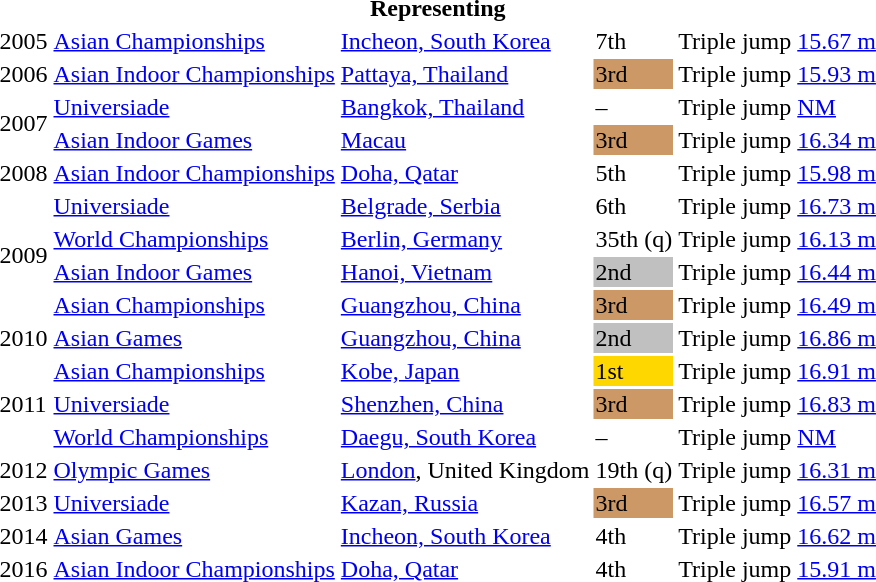<table>
<tr>
<th colspan="6">Representing </th>
</tr>
<tr>
<td>2005</td>
<td><a href='#'>Asian Championships</a></td>
<td><a href='#'>Incheon, South Korea</a></td>
<td>7th</td>
<td>Triple jump</td>
<td><a href='#'>15.67 m</a></td>
</tr>
<tr>
<td>2006</td>
<td><a href='#'>Asian Indoor Championships</a></td>
<td><a href='#'>Pattaya, Thailand</a></td>
<td bgcolor=cc9966>3rd</td>
<td>Triple jump</td>
<td><a href='#'>15.93 m</a></td>
</tr>
<tr>
<td rowspan=2>2007</td>
<td><a href='#'>Universiade</a></td>
<td><a href='#'>Bangkok, Thailand</a></td>
<td>–</td>
<td>Triple jump</td>
<td><a href='#'>NM</a></td>
</tr>
<tr>
<td><a href='#'>Asian Indoor Games</a></td>
<td><a href='#'>Macau</a></td>
<td bgcolor=cc9966>3rd</td>
<td>Triple jump</td>
<td><a href='#'>16.34 m</a></td>
</tr>
<tr>
<td>2008</td>
<td><a href='#'>Asian Indoor Championships</a></td>
<td><a href='#'>Doha, Qatar</a></td>
<td>5th</td>
<td>Triple jump</td>
<td><a href='#'>15.98 m</a></td>
</tr>
<tr>
<td rowspan=4>2009</td>
<td><a href='#'>Universiade</a></td>
<td><a href='#'>Belgrade, Serbia</a></td>
<td>6th</td>
<td>Triple jump</td>
<td><a href='#'>16.73 m</a></td>
</tr>
<tr>
<td><a href='#'>World Championships</a></td>
<td><a href='#'>Berlin, Germany</a></td>
<td>35th (q)</td>
<td>Triple jump</td>
<td><a href='#'>16.13 m</a></td>
</tr>
<tr>
<td><a href='#'>Asian Indoor Games</a></td>
<td><a href='#'>Hanoi, Vietnam</a></td>
<td bgcolor=silver>2nd</td>
<td>Triple jump</td>
<td><a href='#'>16.44 m</a></td>
</tr>
<tr>
<td><a href='#'>Asian Championships</a></td>
<td><a href='#'>Guangzhou, China</a></td>
<td bgcolor=cc9966>3rd</td>
<td>Triple jump</td>
<td><a href='#'>16.49 m</a></td>
</tr>
<tr>
<td>2010</td>
<td><a href='#'>Asian Games</a></td>
<td><a href='#'>Guangzhou, China</a></td>
<td bgcolor=silver>2nd</td>
<td>Triple jump</td>
<td><a href='#'>16.86 m</a></td>
</tr>
<tr>
<td rowspan=3>2011</td>
<td><a href='#'>Asian Championships</a></td>
<td><a href='#'>Kobe, Japan</a></td>
<td bgcolor=gold>1st</td>
<td>Triple jump</td>
<td><a href='#'>16.91 m</a></td>
</tr>
<tr>
<td><a href='#'>Universiade</a></td>
<td><a href='#'>Shenzhen, China</a></td>
<td bgcolor=cc9966>3rd</td>
<td>Triple jump</td>
<td><a href='#'>16.83 m</a></td>
</tr>
<tr>
<td><a href='#'>World Championships</a></td>
<td><a href='#'>Daegu, South Korea</a></td>
<td>–</td>
<td>Triple jump</td>
<td><a href='#'>NM</a></td>
</tr>
<tr>
<td>2012</td>
<td><a href='#'>Olympic Games</a></td>
<td><a href='#'>London</a>, United Kingdom</td>
<td>19th (q)</td>
<td>Triple jump</td>
<td><a href='#'>16.31 m</a></td>
</tr>
<tr>
<td>2013</td>
<td><a href='#'>Universiade</a></td>
<td><a href='#'>Kazan, Russia</a></td>
<td bgcolor=cc9966>3rd</td>
<td>Triple jump</td>
<td><a href='#'>16.57 m</a></td>
</tr>
<tr>
<td>2014</td>
<td><a href='#'>Asian Games</a></td>
<td><a href='#'>Incheon, South Korea</a></td>
<td>4th</td>
<td>Triple jump</td>
<td><a href='#'>16.62 m</a></td>
</tr>
<tr>
<td>2016</td>
<td><a href='#'>Asian Indoor Championships</a></td>
<td><a href='#'>Doha, Qatar</a></td>
<td>4th</td>
<td>Triple jump</td>
<td><a href='#'>15.91 m</a></td>
</tr>
</table>
